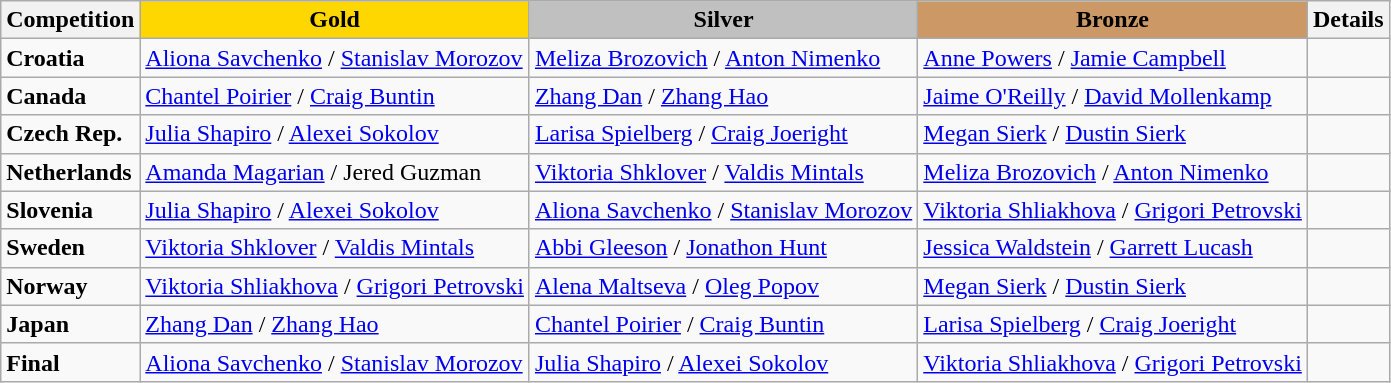<table class="wikitable">
<tr>
<th>Competition</th>
<td align=center bgcolor=gold><strong>Gold</strong></td>
<td align=center bgcolor=silver><strong>Silver</strong></td>
<td align=center bgcolor=cc9966><strong>Bronze</strong></td>
<th>Details</th>
</tr>
<tr>
<td><strong>Croatia</strong></td>
<td> <a href='#'>Aliona Savchenko</a> / <a href='#'>Stanislav Morozov</a></td>
<td> <a href='#'>Meliza Brozovich</a> / <a href='#'>Anton Nimenko</a></td>
<td> <a href='#'>Anne Powers</a> / <a href='#'>Jamie Campbell</a></td>
<td></td>
</tr>
<tr>
<td><strong>Canada</strong></td>
<td> <a href='#'>Chantel Poirier</a> / <a href='#'>Craig Buntin</a></td>
<td> <a href='#'>Zhang Dan</a> / <a href='#'>Zhang Hao</a></td>
<td> <a href='#'>Jaime O'Reilly</a> / <a href='#'>David Mollenkamp</a></td>
<td></td>
</tr>
<tr>
<td><strong>Czech Rep.</strong></td>
<td> <a href='#'>Julia Shapiro</a> / <a href='#'>Alexei Sokolov</a></td>
<td> <a href='#'>Larisa Spielberg</a> / <a href='#'>Craig Joeright</a></td>
<td> <a href='#'>Megan Sierk</a> / <a href='#'>Dustin Sierk</a></td>
<td></td>
</tr>
<tr>
<td><strong>Netherlands</strong></td>
<td> <a href='#'>Amanda Magarian</a> / Jered Guzman</td>
<td> <a href='#'>Viktoria Shklover</a> / <a href='#'>Valdis Mintals</a></td>
<td> <a href='#'>Meliza Brozovich</a> / <a href='#'>Anton Nimenko</a></td>
<td></td>
</tr>
<tr>
<td><strong>Slovenia</strong></td>
<td> <a href='#'>Julia Shapiro</a> / <a href='#'>Alexei Sokolov</a></td>
<td> <a href='#'>Aliona Savchenko</a> / <a href='#'>Stanislav Morozov</a></td>
<td> <a href='#'>Viktoria Shliakhova</a> / <a href='#'>Grigori Petrovski</a></td>
<td></td>
</tr>
<tr>
<td><strong>Sweden</strong></td>
<td> <a href='#'>Viktoria Shklover</a> / <a href='#'>Valdis Mintals</a></td>
<td> <a href='#'>Abbi Gleeson</a> / <a href='#'>Jonathon Hunt</a></td>
<td> <a href='#'>Jessica Waldstein</a> / <a href='#'>Garrett Lucash</a></td>
<td></td>
</tr>
<tr>
<td><strong>Norway</strong></td>
<td> <a href='#'>Viktoria Shliakhova</a> / <a href='#'>Grigori Petrovski</a></td>
<td> <a href='#'>Alena Maltseva</a> / <a href='#'>Oleg Popov</a></td>
<td> <a href='#'>Megan Sierk</a> / <a href='#'>Dustin Sierk</a></td>
<td></td>
</tr>
<tr>
<td><strong>Japan</strong></td>
<td> <a href='#'>Zhang Dan</a> / <a href='#'>Zhang Hao</a></td>
<td> <a href='#'>Chantel Poirier</a> / <a href='#'>Craig Buntin</a></td>
<td> <a href='#'>Larisa Spielberg</a> / <a href='#'>Craig Joeright</a></td>
<td></td>
</tr>
<tr>
<td><strong>Final</strong></td>
<td> <a href='#'>Aliona Savchenko</a> / <a href='#'>Stanislav Morozov</a></td>
<td> <a href='#'>Julia Shapiro</a> / <a href='#'>Alexei Sokolov</a></td>
<td> <a href='#'>Viktoria Shliakhova</a> / <a href='#'>Grigori Petrovski</a></td>
<td></td>
</tr>
</table>
